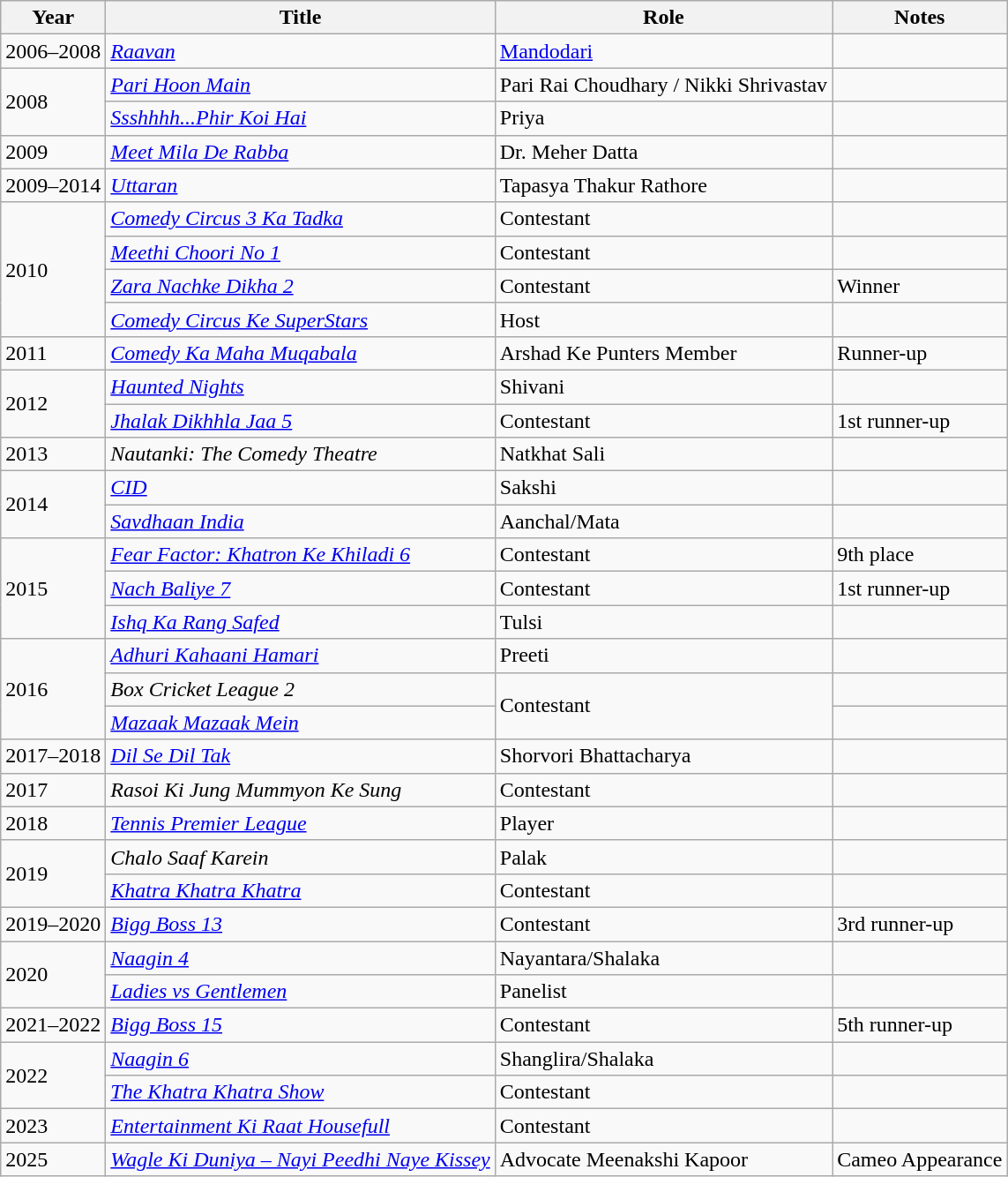<table class="wikitable sortable" ;">
<tr>
<th>Year</th>
<th>Title</th>
<th>Role</th>
<th>Notes</th>
</tr>
<tr>
<td>2006–2008</td>
<td><em><a href='#'>Raavan</a></em></td>
<td><a href='#'>Mandodari</a></td>
<td></td>
</tr>
<tr>
<td rowspan="2">2008</td>
<td><em><a href='#'>Pari Hoon Main</a></em></td>
<td>Pari Rai Choudhary / Nikki Shrivastav</td>
<td></td>
</tr>
<tr>
<td><em><a href='#'>Ssshhhh...Phir Koi Hai</a></em></td>
<td>Priya</td>
<td></td>
</tr>
<tr>
<td>2009</td>
<td><em><a href='#'>Meet Mila De Rabba</a></em></td>
<td>Dr. Meher Datta</td>
<td></td>
</tr>
<tr>
<td>2009–2014</td>
<td><em><a href='#'>Uttaran</a></em></td>
<td>Tapasya Thakur Rathore</td>
<td></td>
</tr>
<tr>
<td rowspan="4">2010</td>
<td><em><a href='#'>Comedy Circus 3 Ka Tadka</a></em></td>
<td>Contestant</td>
<td></td>
</tr>
<tr>
<td><em><a href='#'>Meethi Choori No 1</a></em></td>
<td>Contestant</td>
<td></td>
</tr>
<tr>
<td><em><a href='#'>Zara Nachke Dikha 2</a></em></td>
<td>Contestant</td>
<td>Winner</td>
</tr>
<tr>
<td><em><a href='#'>Comedy Circus Ke SuperStars</a></em></td>
<td>Host</td>
<td></td>
</tr>
<tr>
<td>2011</td>
<td><em><a href='#'>Comedy Ka Maha Muqabala</a></em></td>
<td>Arshad Ke Punters Member</td>
<td>Runner-up</td>
</tr>
<tr>
<td rowspan="2">2012</td>
<td><em><a href='#'>Haunted Nights</a></em></td>
<td>Shivani</td>
<td></td>
</tr>
<tr>
<td><em><a href='#'>Jhalak Dikhhla Jaa 5</a></em></td>
<td>Contestant</td>
<td>1st runner-up</td>
</tr>
<tr>
<td>2013</td>
<td><em>Nautanki: The Comedy Theatre</em></td>
<td>Natkhat Sali</td>
<td></td>
</tr>
<tr>
<td rowspan="2">2014</td>
<td><em><a href='#'>CID</a></em></td>
<td>Sakshi</td>
<td></td>
</tr>
<tr>
<td><em><a href='#'>Savdhaan India</a></em></td>
<td>Aanchal/Mata</td>
<td></td>
</tr>
<tr>
<td rowspan="3">2015</td>
<td><em><a href='#'>Fear Factor: Khatron Ke Khiladi 6</a></em></td>
<td>Contestant</td>
<td>9th place</td>
</tr>
<tr>
<td><em><a href='#'>Nach Baliye 7</a></em></td>
<td>Contestant</td>
<td>1st runner-up</td>
</tr>
<tr>
<td><em><a href='#'>Ishq Ka Rang Safed</a></em></td>
<td>Tulsi</td>
<td></td>
</tr>
<tr>
<td rowspan="3">2016</td>
<td><em><a href='#'>Adhuri Kahaani Hamari</a></em></td>
<td>Preeti</td>
<td></td>
</tr>
<tr>
<td><em>Box Cricket League 2</em></td>
<td rowspan="2">Contestant</td>
<td></td>
</tr>
<tr>
<td><em><a href='#'>Mazaak Mazaak Mein</a></em></td>
<td></td>
</tr>
<tr>
<td>2017–2018</td>
<td><em><a href='#'>Dil Se Dil Tak</a></em></td>
<td>Shorvori Bhattacharya</td>
<td></td>
</tr>
<tr>
<td>2017</td>
<td><em>Rasoi Ki Jung Mummyon Ke Sung</em></td>
<td>Contestant</td>
<td></td>
</tr>
<tr>
<td>2018</td>
<td><em><a href='#'>Tennis Premier League</a></em></td>
<td>Player</td>
<td></td>
</tr>
<tr>
<td rowspan="2">2019</td>
<td><em>Chalo Saaf Karein</em></td>
<td>Palak</td>
<td></td>
</tr>
<tr>
<td><em><a href='#'>Khatra Khatra Khatra</a></em></td>
<td>Contestant</td>
<td></td>
</tr>
<tr>
<td>2019–2020</td>
<td><em><a href='#'>Bigg Boss 13</a></em></td>
<td>Contestant</td>
<td>3rd runner-up</td>
</tr>
<tr>
<td rowspan="2">2020</td>
<td><em><a href='#'>Naagin 4</a></em></td>
<td>Nayantara/Shalaka</td>
<td></td>
</tr>
<tr>
<td><em><a href='#'>Ladies vs Gentlemen</a></em></td>
<td>Panelist</td>
<td></td>
</tr>
<tr>
<td>2021–2022</td>
<td><em><a href='#'>Bigg Boss 15</a></em></td>
<td>Contestant</td>
<td>5th runner-up</td>
</tr>
<tr>
<td rowspan="2">2022</td>
<td><em><a href='#'>Naagin 6</a></em></td>
<td>Shanglira/Shalaka</td>
<td></td>
</tr>
<tr>
<td><em><a href='#'>The Khatra Khatra Show</a></em></td>
<td>Contestant</td>
<td></td>
</tr>
<tr>
<td>2023</td>
<td><em><a href='#'>Entertainment Ki Raat Housefull</a></em></td>
<td>Contestant</td>
<td></td>
</tr>
<tr>
<td>2025</td>
<td><em><a href='#'>Wagle Ki Duniya – Nayi Peedhi Naye Kissey</a></em></td>
<td>Advocate Meenakshi Kapoor</td>
<td>Cameo Appearance</td>
</tr>
</table>
